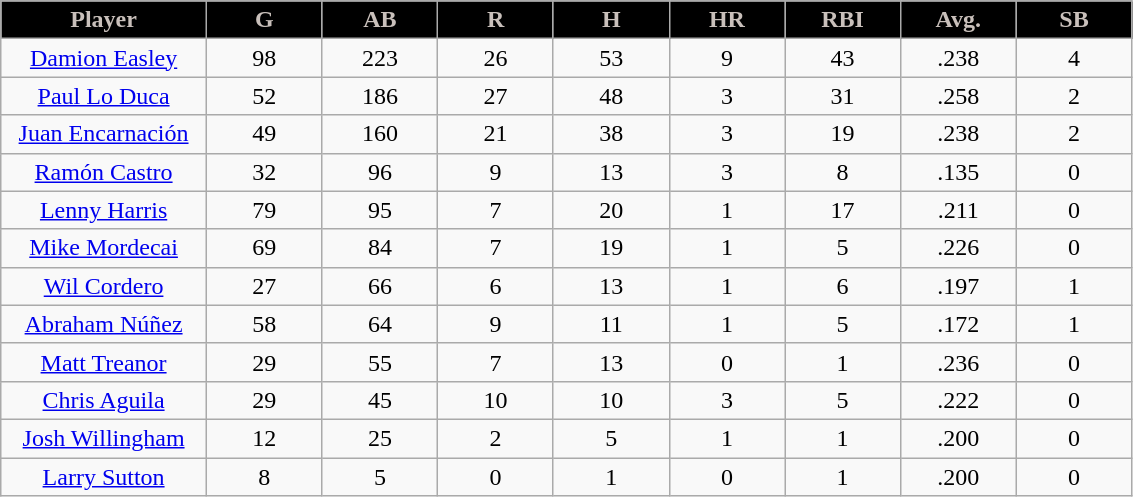<table class="wikitable sortable">
<tr>
<th style=" background:#000000; color:#C9C0BB;" width="16%">Player</th>
<th style=" background:#000000; color:#C9C0BB;" width="9%">G</th>
<th style=" background:#000000; color:#C9C0BB;" width="9%">AB</th>
<th style=" background:#000000; color:#C9C0BB;" width="9%">R</th>
<th style=" background:#000000; color:#C9C0BB;" width="9%">H</th>
<th style=" background:#000000; color:#C9C0BB;" width="9%">HR</th>
<th style=" background:#000000; color:#C9C0BB;" width="9%">RBI</th>
<th style=" background:#000000; color:#C9C0BB;" width="9%">Avg.</th>
<th style=" background:#000000; color:#C9C0BB;" width="9%">SB</th>
</tr>
<tr align="center">
<td><a href='#'>Damion Easley</a></td>
<td>98</td>
<td>223</td>
<td>26</td>
<td>53</td>
<td>9</td>
<td>43</td>
<td>.238</td>
<td>4</td>
</tr>
<tr align=center>
<td><a href='#'>Paul Lo Duca</a></td>
<td>52</td>
<td>186</td>
<td>27</td>
<td>48</td>
<td>3</td>
<td>31</td>
<td>.258</td>
<td>2</td>
</tr>
<tr align=center>
<td><a href='#'>Juan Encarnación</a></td>
<td>49</td>
<td>160</td>
<td>21</td>
<td>38</td>
<td>3</td>
<td>19</td>
<td>.238</td>
<td>2</td>
</tr>
<tr align=center>
<td><a href='#'>Ramón Castro</a></td>
<td>32</td>
<td>96</td>
<td>9</td>
<td>13</td>
<td>3</td>
<td>8</td>
<td>.135</td>
<td>0</td>
</tr>
<tr align=center>
<td><a href='#'>Lenny Harris</a></td>
<td>79</td>
<td>95</td>
<td>7</td>
<td>20</td>
<td>1</td>
<td>17</td>
<td>.211</td>
<td>0</td>
</tr>
<tr align=center>
<td><a href='#'>Mike Mordecai</a></td>
<td>69</td>
<td>84</td>
<td>7</td>
<td>19</td>
<td>1</td>
<td>5</td>
<td>.226</td>
<td>0</td>
</tr>
<tr align=center>
<td><a href='#'>Wil Cordero</a></td>
<td>27</td>
<td>66</td>
<td>6</td>
<td>13</td>
<td>1</td>
<td>6</td>
<td>.197</td>
<td>1</td>
</tr>
<tr align=center>
<td><a href='#'>Abraham Núñez</a></td>
<td>58</td>
<td>64</td>
<td>9</td>
<td>11</td>
<td>1</td>
<td>5</td>
<td>.172</td>
<td>1</td>
</tr>
<tr align=center>
<td><a href='#'>Matt Treanor</a></td>
<td>29</td>
<td>55</td>
<td>7</td>
<td>13</td>
<td>0</td>
<td>1</td>
<td>.236</td>
<td>0</td>
</tr>
<tr align="center">
<td><a href='#'>Chris Aguila</a></td>
<td>29</td>
<td>45</td>
<td>10</td>
<td>10</td>
<td>3</td>
<td>5</td>
<td>.222</td>
<td>0</td>
</tr>
<tr align=center>
<td><a href='#'>Josh Willingham</a></td>
<td>12</td>
<td>25</td>
<td>2</td>
<td>5</td>
<td>1</td>
<td>1</td>
<td>.200</td>
<td>0</td>
</tr>
<tr align=center>
<td><a href='#'>Larry Sutton</a></td>
<td>8</td>
<td>5</td>
<td>0</td>
<td>1</td>
<td>0</td>
<td>1</td>
<td>.200</td>
<td>0</td>
</tr>
</table>
